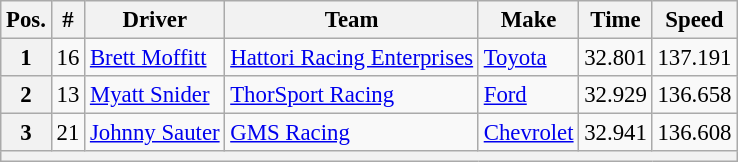<table class="wikitable" style="font-size:95%">
<tr>
<th>Pos.</th>
<th>#</th>
<th>Driver</th>
<th>Team</th>
<th>Make</th>
<th>Time</th>
<th>Speed</th>
</tr>
<tr>
<th>1</th>
<td>16</td>
<td><a href='#'>Brett Moffitt</a></td>
<td><a href='#'>Hattori Racing Enterprises</a></td>
<td><a href='#'>Toyota</a></td>
<td>32.801</td>
<td>137.191</td>
</tr>
<tr>
<th>2</th>
<td>13</td>
<td><a href='#'>Myatt Snider</a></td>
<td><a href='#'>ThorSport Racing</a></td>
<td><a href='#'>Ford</a></td>
<td>32.929</td>
<td>136.658</td>
</tr>
<tr>
<th>3</th>
<td>21</td>
<td><a href='#'>Johnny Sauter</a></td>
<td><a href='#'>GMS Racing</a></td>
<td><a href='#'>Chevrolet</a></td>
<td>32.941</td>
<td>136.608</td>
</tr>
<tr>
<th colspan="7"></th>
</tr>
</table>
